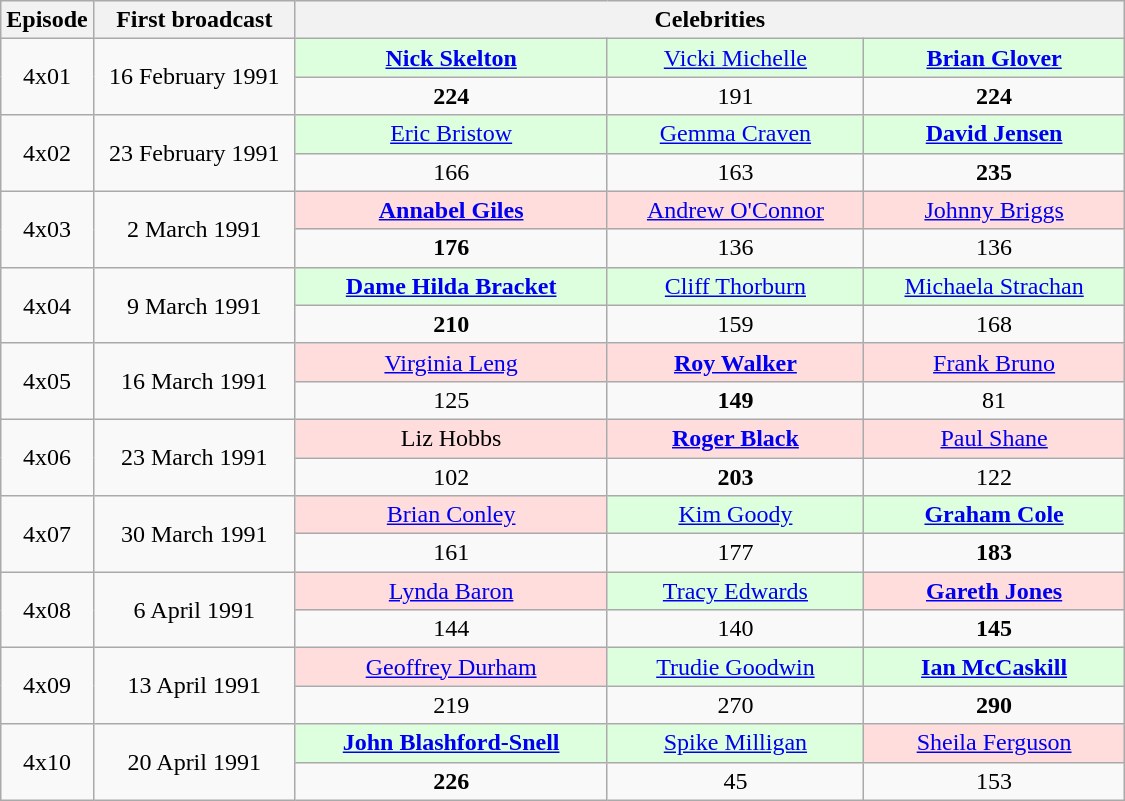<table class="wikitable" width="750px" style="text-align:center;">
<tr>
<th width="8%">Episode</th>
<th width="18%">First broadcast</th>
<th colspan="3">Celebrities</th>
</tr>
<tr>
<td rowspan="2">4x01</td>
<td rowspan="2">16 February 1991</td>
<td bgcolor="ddffdd"><strong><a href='#'>Nick Skelton</a></strong></td>
<td bgcolor="ddffdd"><a href='#'>Vicki Michelle</a></td>
<td bgcolor="ddffdd"><strong><a href='#'>Brian Glover</a></strong></td>
</tr>
<tr>
<td><strong>224</strong></td>
<td>191</td>
<td><strong>224</strong></td>
</tr>
<tr>
<td rowspan="2">4x02</td>
<td rowspan="2">23 February 1991</td>
<td bgcolor="ddffdd"><a href='#'>Eric Bristow</a></td>
<td bgcolor="ddffdd"><a href='#'>Gemma Craven</a></td>
<td bgcolor="ddffdd"><strong><a href='#'>David Jensen</a></strong></td>
</tr>
<tr>
<td>166</td>
<td>163</td>
<td><strong>235</strong></td>
</tr>
<tr>
<td rowspan="2">4x03</td>
<td rowspan="2">2 March 1991</td>
<td bgcolor="ffdddd"><strong><a href='#'>Annabel Giles</a></strong></td>
<td bgcolor="ffdddd"><a href='#'>Andrew O'Connor</a></td>
<td bgcolor="ffdddd"><a href='#'>Johnny Briggs</a></td>
</tr>
<tr>
<td><strong>176</strong></td>
<td>136</td>
<td>136</td>
</tr>
<tr>
<td rowspan="2">4x04</td>
<td rowspan="2">9 March 1991</td>
<td bgcolor="ddffdd"><strong><a href='#'>Dame Hilda Bracket</a></strong></td>
<td bgcolor="ddffdd"><a href='#'>Cliff Thorburn</a></td>
<td bgcolor="ddffdd"><a href='#'>Michaela Strachan</a></td>
</tr>
<tr>
<td><strong>210</strong></td>
<td>159</td>
<td>168</td>
</tr>
<tr>
<td rowspan="2">4x05</td>
<td rowspan="2">16 March 1991</td>
<td bgcolor="ffdddd"><a href='#'>Virginia Leng</a></td>
<td bgcolor="ffdddd"><strong><a href='#'>Roy Walker</a></strong></td>
<td bgcolor="ffdddd"><a href='#'>Frank Bruno</a></td>
</tr>
<tr>
<td>125</td>
<td><strong>149</strong></td>
<td>81</td>
</tr>
<tr>
<td rowspan="2">4x06</td>
<td rowspan="2">23 March 1991</td>
<td bgcolor="ffdddd">Liz Hobbs</td>
<td bgcolor="ffdddd"><strong><a href='#'>Roger Black</a></strong></td>
<td bgcolor="ffdddd"><a href='#'>Paul Shane</a></td>
</tr>
<tr>
<td>102</td>
<td><strong>203</strong></td>
<td>122</td>
</tr>
<tr>
<td rowspan="2">4x07</td>
<td rowspan="2">30 March 1991</td>
<td bgcolor="ffdddd"><a href='#'>Brian Conley</a></td>
<td bgcolor="ddffdd"><a href='#'>Kim Goody</a></td>
<td bgcolor="ddffdd"><strong><a href='#'>Graham Cole</a></strong></td>
</tr>
<tr>
<td>161</td>
<td>177</td>
<td><strong>183</strong></td>
</tr>
<tr>
<td rowspan="2">4x08</td>
<td rowspan="2">6 April 1991</td>
<td bgcolor="ffdddd"><a href='#'>Lynda Baron</a></td>
<td bgcolor="ddffdd"><a href='#'>Tracy Edwards</a></td>
<td bgcolor="ffdddd"><strong><a href='#'>Gareth Jones</a></strong></td>
</tr>
<tr>
<td>144</td>
<td>140</td>
<td><strong>145</strong></td>
</tr>
<tr>
<td rowspan="2">4x09</td>
<td rowspan="2">13 April 1991</td>
<td bgcolor="ffdddd"><a href='#'>Geoffrey Durham</a></td>
<td bgcolor="ddffdd"><a href='#'>Trudie Goodwin</a></td>
<td bgcolor="ddffdd"><strong><a href='#'>Ian McCaskill</a></strong></td>
</tr>
<tr>
<td>219</td>
<td>270</td>
<td><strong>290</strong></td>
</tr>
<tr>
<td rowspan="2">4x10</td>
<td rowspan="2">20 April 1991</td>
<td bgcolor="ddffdd"><strong><a href='#'>John Blashford-Snell</a></strong></td>
<td bgcolor="ddffdd"><a href='#'>Spike Milligan</a></td>
<td bgcolor="ffdddd"><a href='#'>Sheila Ferguson</a></td>
</tr>
<tr>
<td><strong>226</strong></td>
<td>45</td>
<td>153</td>
</tr>
</table>
